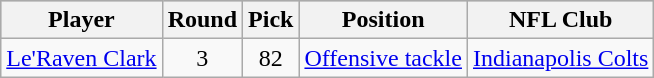<table class="wikitable" style="text-align:center;">
<tr style="background:#C0C0C0;">
<th>Player</th>
<th>Round</th>
<th>Pick</th>
<th>Position</th>
<th>NFL Club</th>
</tr>
<tr>
<td><a href='#'>Le'Raven Clark</a></td>
<td>3</td>
<td>82</td>
<td><a href='#'>Offensive tackle</a></td>
<td><a href='#'>Indianapolis Colts</a></td>
</tr>
</table>
